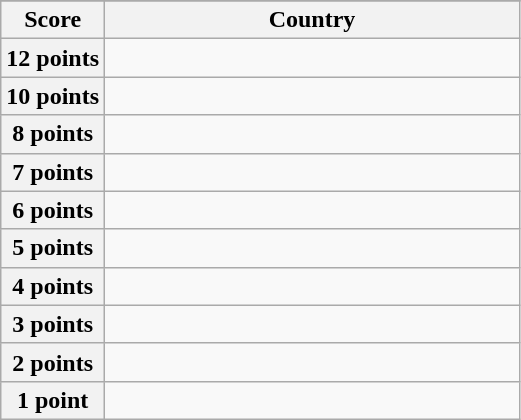<table class="wikitable">
<tr>
</tr>
<tr>
<th scope="col" width="20%">Score</th>
<th scope="col">Country</th>
</tr>
<tr>
<th scope="row">12 points</th>
<td></td>
</tr>
<tr>
<th scope="row">10 points</th>
<td></td>
</tr>
<tr>
<th scope="row">8 points</th>
<td></td>
</tr>
<tr>
<th scope="row">7 points</th>
<td></td>
</tr>
<tr>
<th scope="row">6 points</th>
<td></td>
</tr>
<tr>
<th scope="row">5 points</th>
<td></td>
</tr>
<tr>
<th scope="row">4 points</th>
<td></td>
</tr>
<tr>
<th scope="row">3 points</th>
<td></td>
</tr>
<tr>
<th scope="row">2 points</th>
<td></td>
</tr>
<tr>
<th scope="row">1 point</th>
<td></td>
</tr>
</table>
